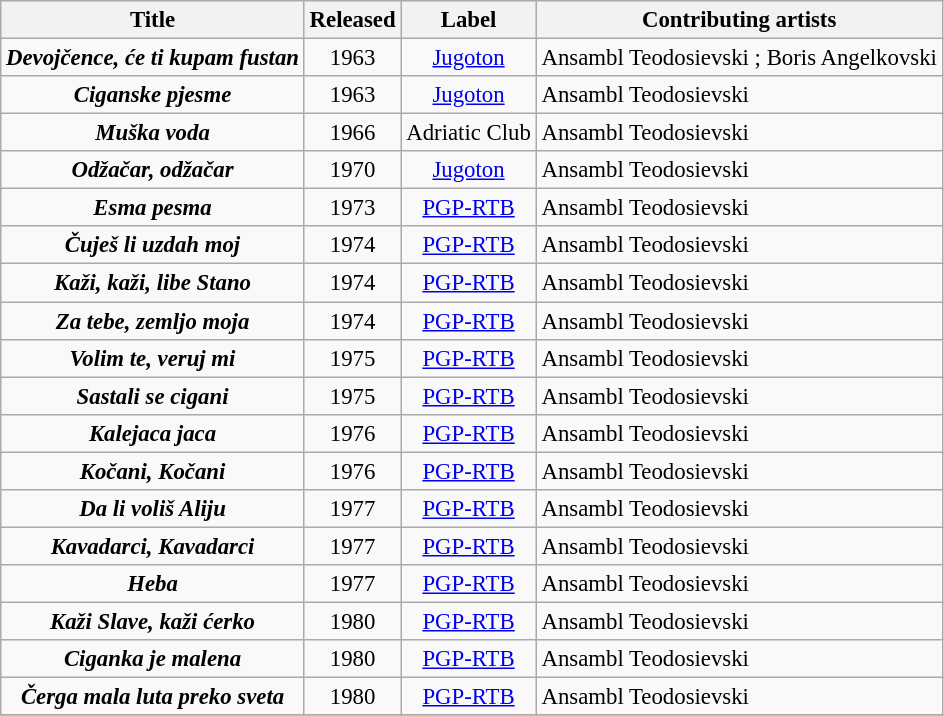<table class="wikitable" style="font-size:95%">
<tr>
<th>Title</th>
<th>Released</th>
<th>Label</th>
<th>Contributing artists</th>
</tr>
<tr>
<td style="text-align:center;"><strong><em>Devojčence, će ti kupam fustan</em></strong></td>
<td style="text-align:center;">1963</td>
<td style="text-align:center;"><a href='#'>Jugoton</a></td>
<td>Ansambl Teodosievski ; Boris Angelkovski</td>
</tr>
<tr>
<td style="text-align:center;"><strong><em>Ciganske pjesme</em></strong></td>
<td style="text-align:center;">1963</td>
<td style="text-align:center;"><a href='#'>Jugoton</a></td>
<td>Ansambl Teodosievski</td>
</tr>
<tr>
<td style="text-align:center;"><strong><em>Muška voda</em></strong></td>
<td style="text-align:center;">1966</td>
<td style="text-align:center;">Adriatic Club</td>
<td>Ansambl Teodosievski</td>
</tr>
<tr>
<td style="text-align:center;"><strong><em>Odžačar, odžačar</em></strong></td>
<td style="text-align:center;">1970</td>
<td style="text-align:center;"><a href='#'>Jugoton</a></td>
<td>Ansambl Teodosievski</td>
</tr>
<tr>
<td style="text-align:center;"><strong><em>Esma pesma</em></strong></td>
<td style="text-align:center;">1973</td>
<td style="text-align:center;"><a href='#'>PGP-RTB</a></td>
<td>Ansambl Teodosievski</td>
</tr>
<tr>
<td style="text-align:center;"><strong><em>Čuješ li uzdah moj</em></strong></td>
<td style="text-align:center;">1974</td>
<td style="text-align:center;"><a href='#'>PGP-RTB</a></td>
<td>Ansambl Teodosievski</td>
</tr>
<tr>
<td style="text-align:center;"><strong><em>Kaži, kaži, libe Stano</em></strong></td>
<td style="text-align:center;">1974</td>
<td style="text-align:center;"><a href='#'>PGP-RTB</a></td>
<td>Ansambl Teodosievski</td>
</tr>
<tr>
<td style="text-align:center;"><strong><em>Za tebe, zemljo moja</em></strong></td>
<td style="text-align:center;">1974</td>
<td style="text-align:center;"><a href='#'>PGP-RTB</a></td>
<td>Ansambl Teodosievski</td>
</tr>
<tr>
<td style="text-align:center;"><strong><em>Volim te, veruj mi</em></strong></td>
<td style="text-align:center;">1975</td>
<td style="text-align:center;"><a href='#'>PGP-RTB</a></td>
<td>Ansambl Teodosievski</td>
</tr>
<tr>
<td style="text-align:center;"><strong><em>Sastali se cigani</em></strong></td>
<td style="text-align:center;">1975</td>
<td style="text-align:center;"><a href='#'>PGP-RTB</a></td>
<td>Ansambl Teodosievski</td>
</tr>
<tr>
<td style="text-align:center;"><strong><em>Kalejaca jaca</em></strong></td>
<td style="text-align:center;">1976</td>
<td style="text-align:center;"><a href='#'>PGP-RTB</a></td>
<td>Ansambl Teodosievski</td>
</tr>
<tr>
<td style="text-align:center;"><strong><em>Kočani, Kočani</em></strong></td>
<td style="text-align:center;">1976</td>
<td style="text-align:center;"><a href='#'>PGP-RTB</a></td>
<td>Ansambl Teodosievski</td>
</tr>
<tr>
<td style="text-align:center;"><strong><em>Da li voliš Aliju</em></strong></td>
<td style="text-align:center;">1977</td>
<td style="text-align:center;"><a href='#'>PGP-RTB</a></td>
<td>Ansambl Teodosievski</td>
</tr>
<tr>
<td style="text-align:center;"><strong><em>Kavadarci, Kavadarci</em></strong></td>
<td style="text-align:center;">1977</td>
<td style="text-align:center;"><a href='#'>PGP-RTB</a></td>
<td>Ansambl Teodosievski</td>
</tr>
<tr>
<td style="text-align:center;"><strong><em>Heba</em></strong></td>
<td style="text-align:center;">1977</td>
<td style="text-align:center;"><a href='#'>PGP-RTB</a></td>
<td>Ansambl Teodosievski</td>
</tr>
<tr>
<td style="text-align:center;"><strong><em>Kaži Slave, kaži ćerko</em></strong></td>
<td style="text-align:center;">1980</td>
<td style="text-align:center;"><a href='#'>PGP-RTB</a></td>
<td>Ansambl Teodosievski</td>
</tr>
<tr>
<td style="text-align:center;"><strong><em>Ciganka je malena</em></strong></td>
<td style="text-align:center;">1980</td>
<td style="text-align:center;"><a href='#'>PGP-RTB</a></td>
<td>Ansambl Teodosievski</td>
</tr>
<tr>
<td style="text-align:center;"><strong><em>Čerga mala luta preko sveta</em></strong></td>
<td style="text-align:center;">1980</td>
<td style="text-align:center;"><a href='#'>PGP-RTB</a></td>
<td>Ansambl Teodosievski</td>
</tr>
<tr>
</tr>
</table>
